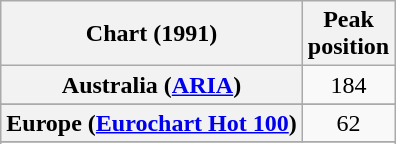<table class="wikitable sortable plainrowheaders" style="text-align:center">
<tr>
<th>Chart (1991)</th>
<th>Peak<br>position</th>
</tr>
<tr>
<th scope="row">Australia (<a href='#'>ARIA</a>)</th>
<td>184</td>
</tr>
<tr>
</tr>
<tr>
<th scope="row">Europe (<a href='#'>Eurochart Hot 100</a>)</th>
<td>62</td>
</tr>
<tr>
</tr>
<tr>
</tr>
</table>
